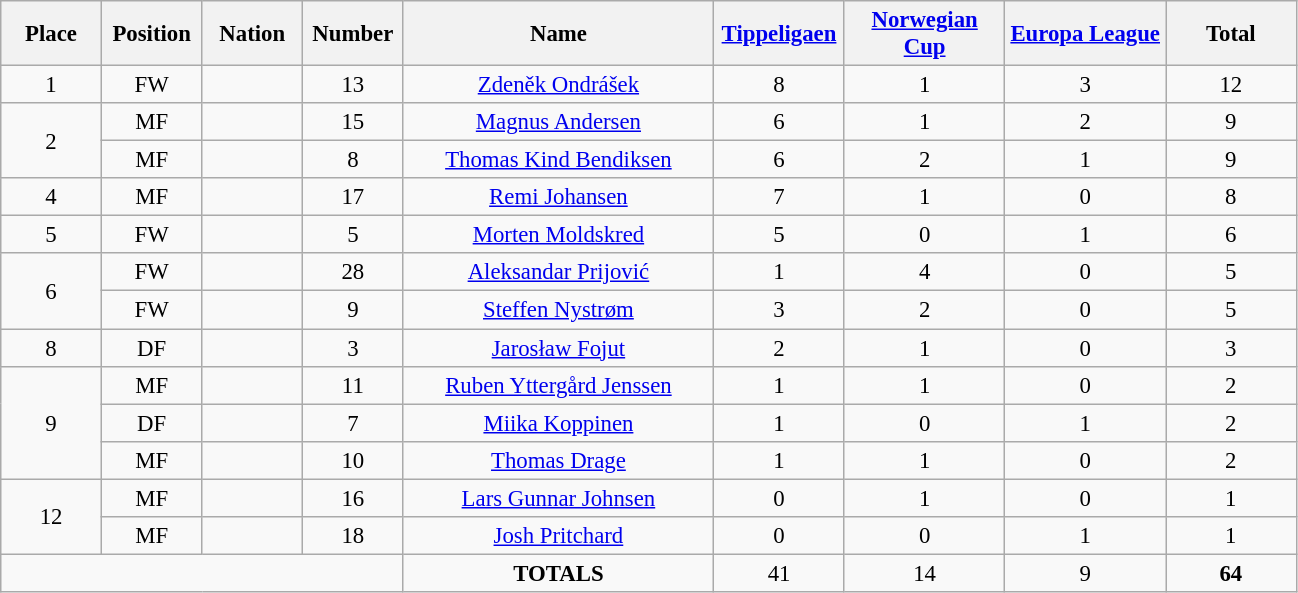<table class="wikitable" style="font-size: 95%; text-align: center;">
<tr>
<th width=60>Place</th>
<th width=60>Position</th>
<th width=60>Nation</th>
<th width=60>Number</th>
<th width=200>Name</th>
<th width=80><a href='#'>Tippeligaen</a></th>
<th width=100><a href='#'>Norwegian Cup</a></th>
<th width=100><a href='#'>Europa League</a></th>
<th width=80><strong>Total</strong></th>
</tr>
<tr>
<td>1</td>
<td>FW</td>
<td></td>
<td>13</td>
<td><a href='#'>Zdeněk Ondrášek</a></td>
<td>8</td>
<td>1</td>
<td>3</td>
<td>12</td>
</tr>
<tr>
<td rowspan=2>2</td>
<td>MF</td>
<td></td>
<td>15</td>
<td><a href='#'>Magnus Andersen</a></td>
<td>6</td>
<td>1</td>
<td>2</td>
<td>9</td>
</tr>
<tr>
<td>MF</td>
<td></td>
<td>8</td>
<td><a href='#'>Thomas Kind Bendiksen</a></td>
<td>6</td>
<td>2</td>
<td>1</td>
<td>9</td>
</tr>
<tr>
<td>4</td>
<td>MF</td>
<td></td>
<td>17</td>
<td><a href='#'>Remi Johansen</a></td>
<td>7</td>
<td>1</td>
<td>0</td>
<td>8</td>
</tr>
<tr>
<td>5</td>
<td>FW</td>
<td></td>
<td>5</td>
<td><a href='#'>Morten Moldskred</a></td>
<td>5</td>
<td>0</td>
<td>1</td>
<td>6</td>
</tr>
<tr>
<td rowspan=2>6</td>
<td>FW</td>
<td></td>
<td>28</td>
<td><a href='#'>Aleksandar Prijović</a></td>
<td>1</td>
<td>4</td>
<td>0</td>
<td>5</td>
</tr>
<tr>
<td>FW</td>
<td></td>
<td>9</td>
<td><a href='#'>Steffen Nystrøm</a></td>
<td>3</td>
<td>2</td>
<td>0</td>
<td>5</td>
</tr>
<tr>
<td>8</td>
<td>DF</td>
<td></td>
<td>3</td>
<td><a href='#'>Jarosław Fojut</a></td>
<td>2</td>
<td>1</td>
<td>0</td>
<td>3</td>
</tr>
<tr>
<td rowspan=3>9</td>
<td>MF</td>
<td></td>
<td>11</td>
<td><a href='#'>Ruben Yttergård Jenssen</a></td>
<td>1</td>
<td>1</td>
<td>0</td>
<td>2</td>
</tr>
<tr>
<td>DF</td>
<td></td>
<td>7</td>
<td><a href='#'>Miika Koppinen</a></td>
<td>1</td>
<td>0</td>
<td>1</td>
<td>2</td>
</tr>
<tr>
<td>MF</td>
<td></td>
<td>10</td>
<td><a href='#'>Thomas Drage</a></td>
<td>1</td>
<td>1</td>
<td>0</td>
<td>2</td>
</tr>
<tr>
<td rowspan=2>12</td>
<td>MF</td>
<td></td>
<td>16</td>
<td><a href='#'>Lars Gunnar Johnsen</a></td>
<td>0</td>
<td>1</td>
<td>0</td>
<td>1</td>
</tr>
<tr>
<td>MF</td>
<td></td>
<td>18</td>
<td><a href='#'>Josh Pritchard</a></td>
<td>0</td>
<td>0</td>
<td>1</td>
<td>1</td>
</tr>
<tr>
<td colspan=4></td>
<td><strong>TOTALS</strong></td>
<td>41</td>
<td>14</td>
<td>9</td>
<td><strong>64</strong></td>
</tr>
</table>
